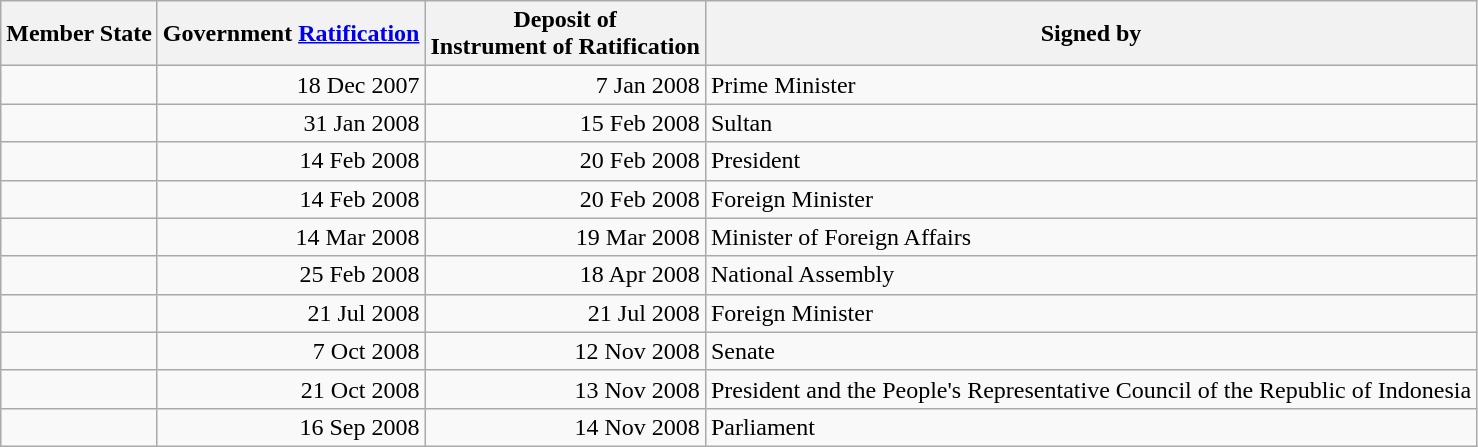<table class="wikitable">
<tr style="text-align:center;">
<th>Member State</th>
<th>Government <a href='#'>Ratification</a></th>
<th>Deposit of<br>Instrument of Ratification</th>
<th>Signed by</th>
</tr>
<tr>
<td></td>
<td style="text-align:right;">18 Dec 2007</td>
<td style="text-align:right;">7 Jan 2008</td>
<td>Prime Minister</td>
</tr>
<tr>
<td></td>
<td style="text-align:right;">31 Jan 2008</td>
<td style="text-align:right;">15 Feb 2008</td>
<td>Sultan</td>
</tr>
<tr>
<td></td>
<td style="text-align:right;">14 Feb 2008</td>
<td style="text-align:right;">20 Feb 2008</td>
<td>President</td>
</tr>
<tr>
<td></td>
<td style="text-align:right;">14 Feb 2008</td>
<td style="text-align:right;">20 Feb 2008</td>
<td>Foreign Minister</td>
</tr>
<tr>
<td></td>
<td style="text-align:right;">14 Mar 2008</td>
<td style="text-align:right;">19 Mar 2008</td>
<td>Minister of Foreign Affairs</td>
</tr>
<tr>
<td></td>
<td style="text-align:right;">25 Feb 2008</td>
<td style="text-align:right;">18 Apr 2008</td>
<td>National Assembly</td>
</tr>
<tr>
<td></td>
<td style="text-align:right;">21 Jul 2008</td>
<td style="text-align:right;">21 Jul 2008</td>
<td>Foreign Minister</td>
</tr>
<tr>
<td></td>
<td style="text-align:right;">7 Oct 2008</td>
<td style="text-align:right;">12 Nov 2008</td>
<td>Senate</td>
</tr>
<tr>
<td></td>
<td style="text-align:right;">21 Oct 2008</td>
<td style="text-align:right;">13 Nov 2008</td>
<td>President and the People's Representative Council of the Republic of Indonesia</td>
</tr>
<tr>
<td></td>
<td style="text-align:right;">16 Sep 2008</td>
<td style="text-align:right;">14 Nov 2008</td>
<td>Parliament</td>
</tr>
</table>
